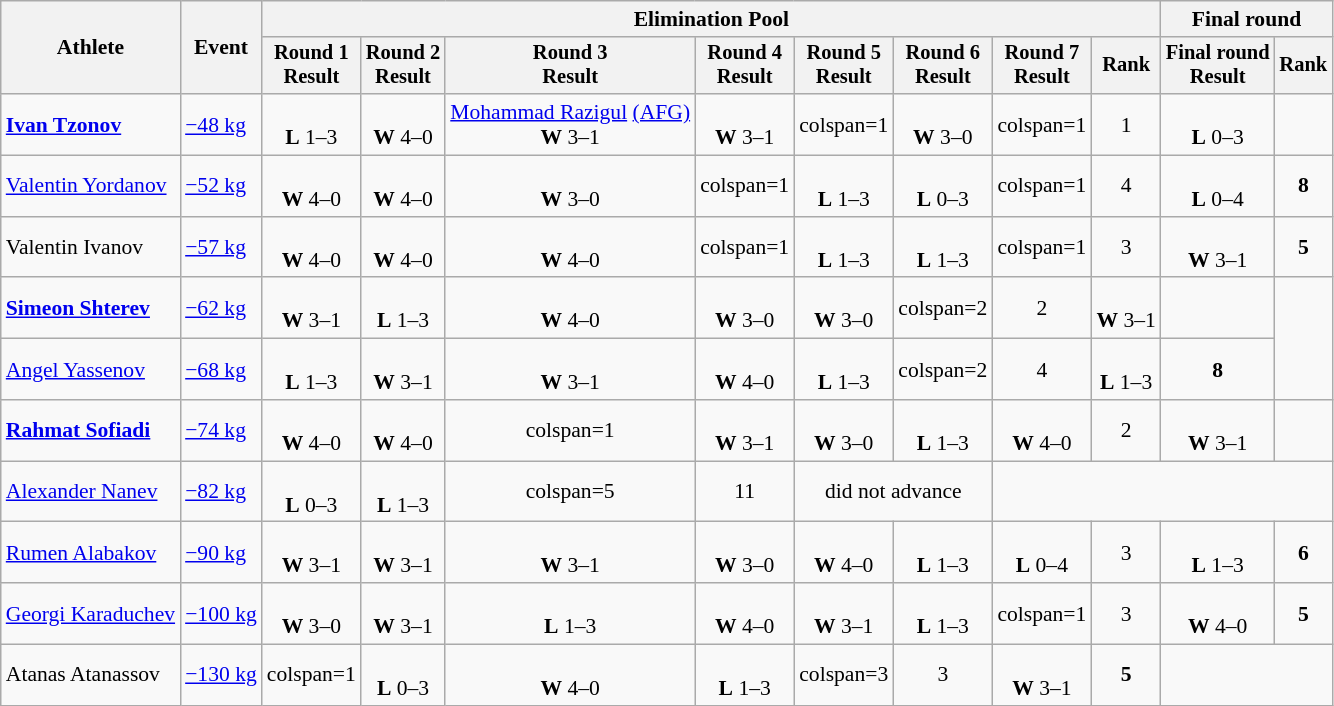<table class="wikitable" style="font-size:90%; text-align:center;">
<tr>
<th rowspan="2">Athlete</th>
<th rowspan="2">Event</th>
<th colspan=8>Elimination Pool</th>
<th colspan=2>Final round</th>
</tr>
<tr style="font-size: 95%">
<th>Round 1<br>Result</th>
<th>Round 2<br>Result</th>
<th>Round 3<br>Result</th>
<th>Round 4<br>Result</th>
<th>Round 5<br>Result</th>
<th>Round 6<br>Result</th>
<th>Round 7<br>Result</th>
<th>Rank</th>
<th>Final round<br>Result</th>
<th>Rank</th>
</tr>
<tr>
<td align=left><strong><a href='#'>Ivan Tzonov</a></strong></td>
<td align=left><a href='#'>−48 kg</a></td>
<td><br><strong>L</strong> 1–3</td>
<td><br><strong>W</strong> 4–0</td>
<td><a href='#'>Mohammad Razigul</a> <a href='#'>(AFG)</a> <br><strong>W</strong> 3–1</td>
<td><br><strong>W</strong> 3–1</td>
<td>colspan=1 </td>
<td><br><strong>W</strong> 3–0</td>
<td>colspan=1 </td>
<td>1</td>
<td><br><strong>L</strong> 0–3</td>
<td></td>
</tr>
<tr>
<td align=left><a href='#'>Valentin Yordanov</a></td>
<td align=left><a href='#'>−52 kg</a></td>
<td><br><strong>W</strong> 4–0</td>
<td><br><strong>W</strong> 4–0</td>
<td><br><strong>W</strong> 3–0</td>
<td>colspan=1 </td>
<td><br><strong>L</strong> 1–3</td>
<td><br><strong>L</strong> 0–3</td>
<td>colspan=1 </td>
<td>4</td>
<td><br><strong>L</strong> 0–4</td>
<td><strong>8</strong></td>
</tr>
<tr>
<td align=left>Valentin Ivanov</td>
<td align=left><a href='#'>−57 kg</a></td>
<td><br><strong>W</strong> 4–0</td>
<td><br><strong>W</strong> 4–0</td>
<td><br><strong>W</strong> 4–0</td>
<td>colspan=1 </td>
<td><br><strong>L</strong> 1–3</td>
<td><br><strong>L</strong> 1–3</td>
<td>colspan=1 </td>
<td>3</td>
<td><br><strong>W</strong> 3–1</td>
<td><strong>5</strong></td>
</tr>
<tr>
<td align=left><strong><a href='#'>Simeon Shterev</a></strong></td>
<td align=left><a href='#'>−62 kg</a></td>
<td><br><strong>W</strong> 3–1</td>
<td><br><strong>L</strong> 1–3</td>
<td><br><strong>W</strong> 4–0</td>
<td><br><strong>W</strong> 3–0</td>
<td><br><strong>W</strong> 3–0</td>
<td>colspan=2 </td>
<td>2</td>
<td><br><strong>W</strong> 3–1</td>
<td></td>
</tr>
<tr>
<td align=left><a href='#'>Angel Yassenov</a></td>
<td align=left><a href='#'>−68 kg</a></td>
<td><br><strong>L</strong> 1–3</td>
<td><br><strong>W</strong> 3–1</td>
<td><br><strong>W</strong> 3–1</td>
<td><br><strong>W</strong> 4–0</td>
<td><br><strong>L</strong> 1–3</td>
<td>colspan=2 </td>
<td>4</td>
<td><br><strong>L</strong> 1–3</td>
<td><strong>8</strong></td>
</tr>
<tr>
<td align=left><strong><a href='#'>Rahmat Sofiadi</a></strong></td>
<td align=left><a href='#'>−74 kg</a></td>
<td><br><strong>W</strong> 4–0</td>
<td><br><strong>W</strong> 4–0</td>
<td>colspan=1 </td>
<td><br><strong>W</strong> 3–1</td>
<td><br><strong>W</strong> 3–0</td>
<td><br><strong>L</strong> 1–3</td>
<td><br><strong>W</strong> 4–0</td>
<td>2</td>
<td><br><strong>W</strong> 3–1</td>
<td></td>
</tr>
<tr>
<td align=left><a href='#'>Alexander Nanev</a></td>
<td align=left><a href='#'>−82 kg</a></td>
<td><br><strong>L</strong> 0–3</td>
<td><br><strong>L</strong> 1–3</td>
<td>colspan=5 </td>
<td>11</td>
<td colspan=2>did not advance</td>
</tr>
<tr>
<td align=left><a href='#'>Rumen Alabakov</a></td>
<td align=left><a href='#'>−90 kg</a></td>
<td><br><strong>W</strong> 3–1</td>
<td><br><strong>W</strong> 3–1</td>
<td><br><strong>W</strong> 3–1</td>
<td><br><strong>W</strong> 3–0</td>
<td><br><strong>W</strong> 4–0</td>
<td><br><strong>L</strong> 1–3</td>
<td><br><strong>L</strong> 0–4</td>
<td>3</td>
<td><br><strong>L</strong> 1–3</td>
<td><strong>6</strong></td>
</tr>
<tr>
<td align=left><a href='#'>Georgi Karaduchev</a></td>
<td align=left><a href='#'>−100 kg</a></td>
<td><br><strong>W</strong> 3–0</td>
<td><br><strong>W</strong> 3–1</td>
<td><br><strong>L</strong> 1–3</td>
<td><br><strong>W</strong> 4–0</td>
<td><br><strong>W</strong> 3–1</td>
<td><br><strong>L</strong> 1–3</td>
<td>colspan=1 </td>
<td>3</td>
<td><br><strong>W</strong> 4–0</td>
<td><strong>5</strong></td>
</tr>
<tr>
<td align=left>Atanas Atanassov</td>
<td align=left><a href='#'>−130 kg</a></td>
<td>colspan=1 </td>
<td><br><strong>L</strong> 0–3</td>
<td><br><strong>W</strong> 4–0</td>
<td><br><strong>L</strong> 1–3</td>
<td>colspan=3 </td>
<td>3</td>
<td><br><strong>W</strong> 3–1</td>
<td><strong>5</strong></td>
</tr>
</table>
